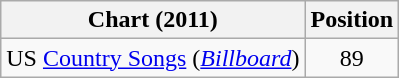<table class="wikitable sortable">
<tr>
<th scope="col">Chart (2011)</th>
<th scope="col">Position</th>
</tr>
<tr>
<td>US <a href='#'>Country Songs</a> (<em><a href='#'>Billboard</a></em>)</td>
<td align="center">89</td>
</tr>
</table>
